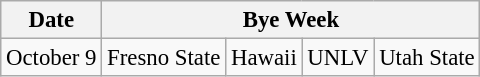<table class="wikitable" style="font-size:95%">
<tr>
<th>Date</th>
<th colspan="4">Bye Week</th>
</tr>
<tr>
<td>October 9</td>
<td>Fresno State</td>
<td>Hawaii</td>
<td>UNLV</td>
<td>Utah State</td>
</tr>
</table>
